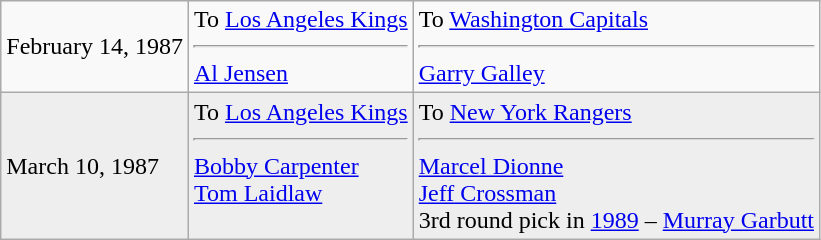<table class="wikitable">
<tr>
<td>February 14, 1987</td>
<td valign="top">To <a href='#'>Los Angeles Kings</a><hr><a href='#'>Al Jensen</a></td>
<td valign="top">To <a href='#'>Washington Capitals</a><hr><a href='#'>Garry Galley</a></td>
</tr>
<tr style="background:#eee;">
<td>March 10, 1987</td>
<td valign="top">To <a href='#'>Los Angeles Kings</a><hr><a href='#'>Bobby Carpenter</a> <br> <a href='#'>Tom Laidlaw</a></td>
<td valign="top">To <a href='#'>New York Rangers</a><hr><a href='#'>Marcel Dionne</a> <br> <a href='#'>Jeff Crossman</a> <br> 3rd round pick in <a href='#'>1989</a> – <a href='#'>Murray Garbutt</a></td>
</tr>
</table>
